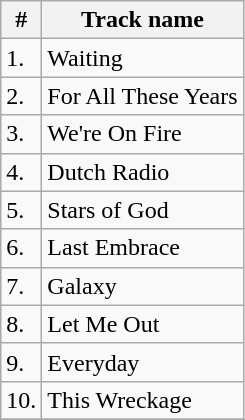<table class="wikitable">
<tr>
<th>#</th>
<th>Track name</th>
</tr>
<tr>
<td>1.</td>
<td>Waiting</td>
</tr>
<tr>
<td>2.</td>
<td>For All These Years</td>
</tr>
<tr>
<td>3.</td>
<td>We're On Fire</td>
</tr>
<tr>
<td>4.</td>
<td>Dutch Radio</td>
</tr>
<tr>
<td>5.</td>
<td>Stars of God</td>
</tr>
<tr>
<td>6.</td>
<td>Last Embrace</td>
</tr>
<tr>
<td>7.</td>
<td>Galaxy</td>
</tr>
<tr>
<td>8.</td>
<td>Let Me Out</td>
</tr>
<tr>
<td>9.</td>
<td>Everyday</td>
</tr>
<tr>
<td>10.</td>
<td>This Wreckage</td>
</tr>
<tr>
</tr>
</table>
